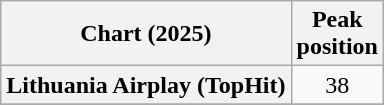<table class="wikitable plainrowheaders" style="text-align:center">
<tr>
<th scope="col">Chart (2025)</th>
<th scope="col">Peak<br>position</th>
</tr>
<tr>
<th scope="row">Lithuania Airplay (TopHit)</th>
<td>38</td>
</tr>
<tr>
</tr>
</table>
